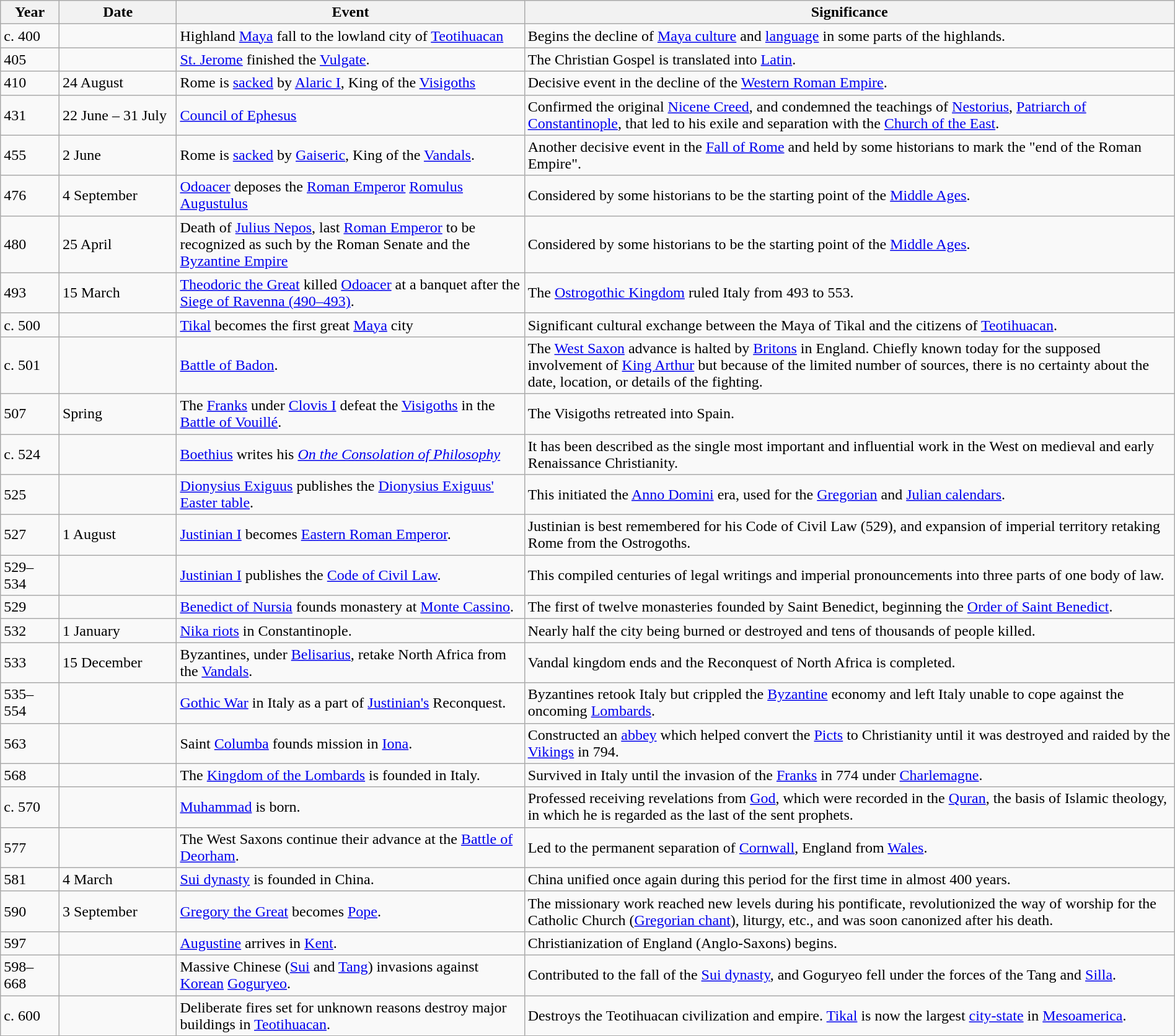<table class="wikitable" style="width:100%;">
<tr>
<th style="width:5%">Year</th>
<th style="width:10%">Date</th>
<th>Event</th>
<th>Significance</th>
</tr>
<tr>
<td>c. 400</td>
<td></td>
<td>Highland <a href='#'>Maya</a> fall to the lowland city of <a href='#'>Teotihuacan</a></td>
<td>Begins the decline of <a href='#'>Maya culture</a> and <a href='#'>language</a> in some parts of the highlands.</td>
</tr>
<tr>
<td>405</td>
<td></td>
<td><a href='#'>St. Jerome</a> finished the <a href='#'>Vulgate</a>.</td>
<td>The Christian Gospel is translated into <a href='#'>Latin</a>.</td>
</tr>
<tr>
<td>410</td>
<td>24 August</td>
<td>Rome is <a href='#'>sacked</a> by <a href='#'>Alaric I</a>, King of the <a href='#'>Visigoths</a></td>
<td>Decisive event in the decline of the <a href='#'>Western Roman Empire</a>.</td>
</tr>
<tr>
<td>431</td>
<td>22 June – 31 July</td>
<td><a href='#'>Council of Ephesus</a></td>
<td>Confirmed the original <a href='#'>Nicene Creed</a>, and condemned the teachings of <a href='#'>Nestorius</a>, <a href='#'>Patriarch of Constantinople</a>, that led to his exile and separation with the <a href='#'>Church of the East</a>.</td>
</tr>
<tr>
<td>455</td>
<td>2 June</td>
<td>Rome is <a href='#'>sacked</a> by <a href='#'>Gaiseric</a>, King of the <a href='#'>Vandals</a>.</td>
<td>Another decisive event in the <a href='#'>Fall of Rome</a> and held by some historians to mark the "end of the Roman Empire".</td>
</tr>
<tr>
<td>476</td>
<td>4 September</td>
<td><a href='#'>Odoacer</a> deposes the <a href='#'>Roman Emperor</a> <a href='#'>Romulus Augustulus</a></td>
<td>Considered by some historians to be the starting point of the <a href='#'>Middle Ages</a>.</td>
</tr>
<tr>
<td>480</td>
<td>25 April</td>
<td>Death of <a href='#'>Julius Nepos</a>, last <a href='#'>Roman Emperor</a> to be recognized as such by the Roman Senate and the <a href='#'>Byzantine Empire</a></td>
<td>Considered by some historians to be the starting point of the <a href='#'>Middle Ages</a>.</td>
</tr>
<tr>
<td>493</td>
<td>15 March</td>
<td><a href='#'>Theodoric the Great</a> killed <a href='#'>Odoacer</a> at a banquet after the <a href='#'>Siege of Ravenna (490–493)</a>.</td>
<td>The <a href='#'>Ostrogothic Kingdom</a> ruled Italy from 493 to 553.</td>
</tr>
<tr>
<td>c. 500</td>
<td></td>
<td><a href='#'>Tikal</a> becomes the first great <a href='#'>Maya</a> city</td>
<td>Significant cultural exchange between the Maya of Tikal and the citizens of <a href='#'>Teotihuacan</a>.</td>
</tr>
<tr>
<td>c. 501</td>
<td></td>
<td><a href='#'>Battle of Badon</a>.</td>
<td>The <a href='#'>West Saxon</a> advance is halted by <a href='#'>Britons</a> in England. Chiefly known today for the supposed involvement of <a href='#'>King Arthur</a> but because of the limited number of sources, there is no certainty about the date, location, or details of the fighting.</td>
</tr>
<tr>
<td>507</td>
<td>Spring</td>
<td>The <a href='#'>Franks</a> under <a href='#'>Clovis I</a> defeat the <a href='#'>Visigoths</a> in the <a href='#'>Battle of Vouillé</a>.</td>
<td>The Visigoths retreated into Spain.</td>
</tr>
<tr>
<td>c. 524</td>
<td></td>
<td><a href='#'>Boethius</a> writes his <em><a href='#'>On the Consolation of Philosophy</a></em></td>
<td>It has been described as the single most important and influential work in the West on medieval and early Renaissance Christianity.</td>
</tr>
<tr>
<td>525</td>
<td></td>
<td><a href='#'>Dionysius Exiguus</a> publishes the <a href='#'>Dionysius Exiguus' Easter table</a>.</td>
<td>This initiated the <a href='#'>Anno Domini</a> era, used for the <a href='#'>Gregorian</a> and <a href='#'>Julian calendars</a>.</td>
</tr>
<tr>
<td>527</td>
<td>1 August</td>
<td><a href='#'>Justinian I</a> becomes <a href='#'>Eastern Roman Emperor</a>.</td>
<td>Justinian is best remembered for his Code of Civil Law (529), and expansion of imperial territory retaking Rome from the Ostrogoths.</td>
</tr>
<tr>
<td>529–534</td>
<td></td>
<td><a href='#'>Justinian I</a> publishes the <a href='#'>Code of Civil Law</a>.</td>
<td>This compiled centuries of legal writings and imperial pronouncements into three parts of one body of law.</td>
</tr>
<tr>
<td>529</td>
<td></td>
<td><a href='#'>Benedict of Nursia</a> founds monastery at <a href='#'>Monte Cassino</a>.</td>
<td>The first of twelve monasteries founded by Saint Benedict, beginning the <a href='#'>Order of Saint Benedict</a>.</td>
</tr>
<tr>
<td>532</td>
<td>1 January</td>
<td><a href='#'>Nika riots</a> in Constantinople.</td>
<td>Nearly half the city being burned or destroyed and tens of thousands of people killed.</td>
</tr>
<tr>
<td>533</td>
<td>15 December</td>
<td>Byzantines, under <a href='#'>Belisarius</a>, retake North Africa from the <a href='#'>Vandals</a>.</td>
<td>Vandal kingdom ends and the Reconquest of North Africa is completed.</td>
</tr>
<tr>
<td>535–554</td>
<td></td>
<td><a href='#'>Gothic War</a> in Italy as a part of <a href='#'>Justinian's</a> Reconquest.</td>
<td>Byzantines retook Italy but crippled the <a href='#'>Byzantine</a> economy and left Italy unable to cope against the oncoming <a href='#'>Lombards</a>.</td>
</tr>
<tr>
<td>563</td>
<td></td>
<td>Saint <a href='#'>Columba</a> founds mission in <a href='#'>Iona</a>.</td>
<td>Constructed an <a href='#'>abbey</a> which helped convert the <a href='#'>Picts</a> to Christianity until it was destroyed and raided by the <a href='#'>Vikings</a> in 794.</td>
</tr>
<tr>
<td>568</td>
<td></td>
<td>The <a href='#'>Kingdom of the Lombards</a> is founded in Italy.</td>
<td>Survived in Italy until the invasion of the <a href='#'>Franks</a> in 774 under <a href='#'>Charlemagne</a>.</td>
</tr>
<tr>
<td>c. 570</td>
<td></td>
<td><a href='#'>Muhammad</a> is born.</td>
<td>Professed receiving revelations from <a href='#'>God</a>, which were recorded in the <a href='#'>Quran</a>, the basis of Islamic theology, in which he is regarded as the last of the sent prophets.</td>
</tr>
<tr>
<td>577</td>
<td></td>
<td>The West Saxons continue their advance at the <a href='#'>Battle of Deorham</a>.</td>
<td>Led to the permanent separation of <a href='#'>Cornwall</a>, England from <a href='#'>Wales</a>.</td>
</tr>
<tr>
<td>581</td>
<td>4 March</td>
<td><a href='#'>Sui dynasty</a> is founded in China.</td>
<td>China unified once again during this period for the first time in almost 400 years.</td>
</tr>
<tr>
<td>590</td>
<td>3 September</td>
<td><a href='#'>Gregory the Great</a> becomes <a href='#'>Pope</a>.</td>
<td>The missionary work reached new levels during his pontificate, revolutionized the way of worship for the Catholic Church (<a href='#'>Gregorian chant</a>), liturgy, etc., and was soon canonized after his death.</td>
</tr>
<tr>
<td>597</td>
<td></td>
<td><a href='#'>Augustine</a> arrives in <a href='#'>Kent</a>.</td>
<td>Christianization of England (Anglo-Saxons) begins.</td>
</tr>
<tr>
<td>598–668</td>
<td></td>
<td>Massive Chinese (<a href='#'>Sui</a> and <a href='#'>Tang</a>) invasions against <a href='#'>Korean</a> <a href='#'>Goguryeo</a>.</td>
<td>Contributed to the fall of the <a href='#'>Sui dynasty</a>, and Goguryeo fell under the forces of the Tang and <a href='#'>Silla</a>.</td>
</tr>
<tr>
<td>c. 600</td>
<td></td>
<td>Deliberate fires set for unknown reasons destroy major buildings in <a href='#'>Teotihuacan</a>.</td>
<td>Destroys the Teotihuacan civilization and empire. <a href='#'>Tikal</a> is now the largest <a href='#'>city-state</a> in <a href='#'>Mesoamerica</a>.</td>
</tr>
</table>
